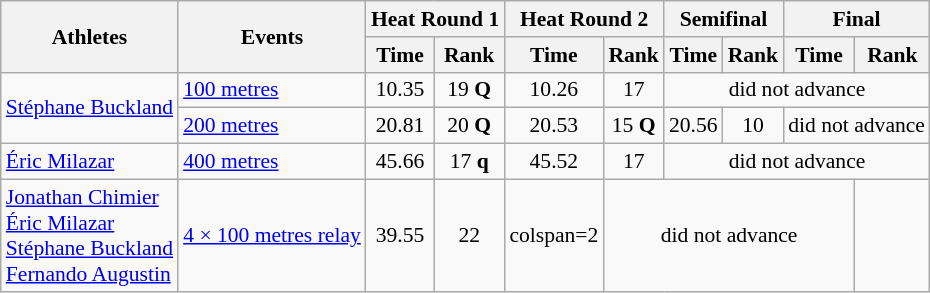<table class=wikitable style=font-size:90%>
<tr>
<th rowspan=2>Athletes</th>
<th rowspan=2>Events</th>
<th colspan=2>Heat Round 1</th>
<th colspan=2>Heat Round 2</th>
<th colspan=2>Semifinal</th>
<th colspan=2>Final</th>
</tr>
<tr>
<th>Time</th>
<th>Rank</th>
<th>Time</th>
<th>Rank</th>
<th>Time</th>
<th>Rank</th>
<th>Time</th>
<th>Rank</th>
</tr>
<tr>
<td rowspan=2><a href='#'>Stéphane Buckland</a></td>
<td><a href='#'>100 metres</a></td>
<td align=center>10.35</td>
<td align=center>19 <strong>Q</strong></td>
<td align=center>10.26</td>
<td align=center>17</td>
<td align=center colspan=4>did not advance</td>
</tr>
<tr>
<td><a href='#'>200 metres</a></td>
<td align=center>20.81</td>
<td align=center>20 <strong>Q</strong></td>
<td align=center>20.53</td>
<td align=center>15 <strong>Q</strong></td>
<td align=center>20.56</td>
<td align=center>10</td>
<td align=center colspan=2>did not advance</td>
</tr>
<tr>
<td><a href='#'>Éric Milazar</a></td>
<td><a href='#'>400 metres</a></td>
<td align=center>45.66</td>
<td align=center>17 <strong>q</strong></td>
<td align=center>45.52</td>
<td align=center>17</td>
<td align=center colspan=4>did not advance</td>
</tr>
<tr>
<td><a href='#'>Jonathan Chimier</a><br><a href='#'>Éric Milazar</a><br><a href='#'>Stéphane Buckland</a><br><a href='#'>Fernando Augustin</a></td>
<td><a href='#'>4 × 100 metres relay</a></td>
<td align=center>39.55</td>
<td align=center>22</td>
<td>colspan=2</td>
<td align=center colspan=4>did not advance</td>
</tr>
</table>
